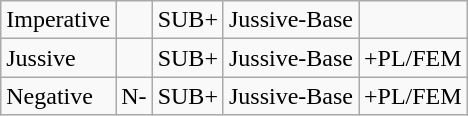<table class="wikitable">
<tr>
<td>Imperative</td>
<td></td>
<td>SUB+</td>
<td>Jussive-Base</td>
<td></td>
</tr>
<tr>
<td>Jussive</td>
<td></td>
<td>SUB+</td>
<td>Jussive-Base</td>
<td>+PL/FEM</td>
</tr>
<tr>
<td>Negative</td>
<td>N-</td>
<td>SUB+</td>
<td>Jussive-Base</td>
<td>+PL/FEM</td>
</tr>
</table>
